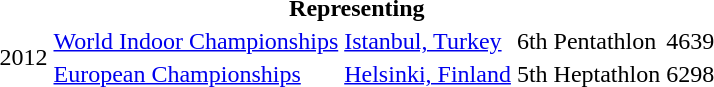<table>
<tr>
<th colspan="6">Representing </th>
</tr>
<tr>
<td rowspan=2>2012</td>
<td><a href='#'>World Indoor Championships</a></td>
<td><a href='#'>Istanbul, Turkey</a></td>
<td>6th</td>
<td>Pentathlon</td>
<td>4639</td>
</tr>
<tr>
<td><a href='#'>European Championships</a></td>
<td><a href='#'>Helsinki, Finland</a></td>
<td>5th</td>
<td>Heptathlon</td>
<td>6298</td>
</tr>
</table>
